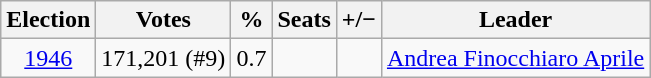<table class=wikitable style=text-align:center>
<tr>
<th>Election</th>
<th>Votes</th>
<th>%</th>
<th>Seats</th>
<th>+/−</th>
<th>Leader</th>
</tr>
<tr>
<td><a href='#'>1946</a></td>
<td>171,201 (#9)</td>
<td>0.7</td>
<td></td>
<td></td>
<td><a href='#'>Andrea Finocchiaro Aprile</a></td>
</tr>
</table>
